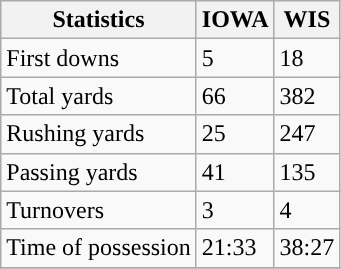<table class="wikitable">
<tr>
<th>Statistics</th>
<th>IOWA</th>
<th>WIS</th>
</tr>
<tr>
<td>First downs</td>
<td>5</td>
<td>18</td>
</tr>
<tr>
<td>Total yards</td>
<td>66</td>
<td>382</td>
</tr>
<tr>
<td>Rushing yards</td>
<td>25</td>
<td>247</td>
</tr>
<tr>
<td>Passing yards</td>
<td>41</td>
<td>135</td>
</tr>
<tr>
<td>Turnovers</td>
<td>3</td>
<td>4</td>
</tr>
<tr>
<td>Time of possession</td>
<td>21:33</td>
<td>38:27</td>
</tr>
<tr>
</tr>
</table>
